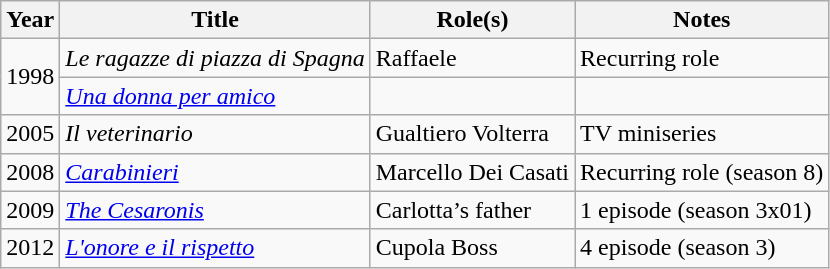<table class="wikitable plainrowheaders sortable">
<tr>
<th scope="col">Year</th>
<th scope="col">Title</th>
<th scope="col">Role(s)</th>
<th scope="col" class="unsortable">Notes</th>
</tr>
<tr>
<td rowspan=2>1998</td>
<td><em>Le ragazze di piazza di Spagna</em></td>
<td>Raffaele</td>
<td>Recurring role</td>
</tr>
<tr>
<td><em><a href='#'>Una donna per amico</a></em></td>
<td></td>
<td></td>
</tr>
<tr>
<td>2005</td>
<td><em>Il veterinario</em></td>
<td>Gualtiero Volterra</td>
<td>TV miniseries</td>
</tr>
<tr>
<td>2008</td>
<td><em><a href='#'>Carabinieri</a></em></td>
<td>Marcello Dei Casati</td>
<td>Recurring role (season 8)</td>
</tr>
<tr>
<td>2009</td>
<td><em><a href='#'>The Cesaronis</a></em></td>
<td>Carlotta’s father</td>
<td>1 episode (season 3x01)</td>
</tr>
<tr>
<td>2012</td>
<td><em><a href='#'>L'onore e il rispetto</a></em></td>
<td>Cupola Boss</td>
<td>4 episode (season 3)</td>
</tr>
</table>
